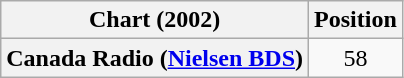<table class="wikitable plainrowheaders" style="text-align:center">
<tr>
<th>Chart (2002)</th>
<th>Position</th>
</tr>
<tr>
<th scope="row">Canada Radio (<a href='#'>Nielsen BDS</a>)</th>
<td>58</td>
</tr>
</table>
